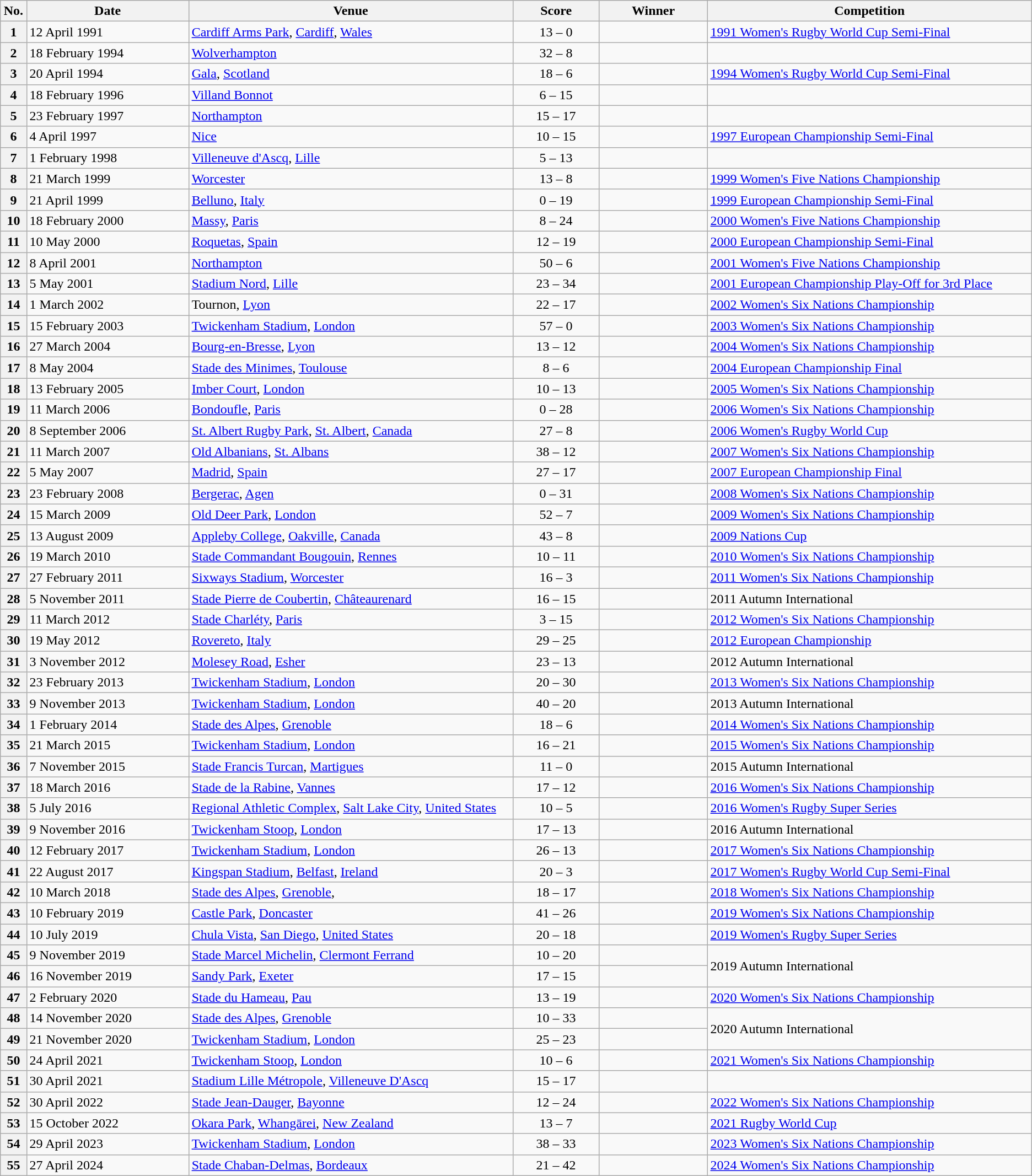<table class="wikitable">
<tr>
<th style="width:1%">No.</th>
<th style="width:15%">Date</th>
<th style="width:30%">Venue</th>
<th style="width:8%">Score</th>
<th style="width:10%">Winner</th>
<th style="width:30%">Competition</th>
</tr>
<tr>
<th>1</th>
<td>12 April 1991</td>
<td><a href='#'>Cardiff Arms Park</a>, <a href='#'>Cardiff</a>, <a href='#'>Wales</a></td>
<td align="center">13 – 0</td>
<td></td>
<td><a href='#'>1991 Women's Rugby World Cup Semi-Final</a></td>
</tr>
<tr>
<th>2</th>
<td>18 February 1994</td>
<td><a href='#'>Wolverhampton</a></td>
<td align="center">32 – 8</td>
<td></td>
<td></td>
</tr>
<tr>
<th>3</th>
<td>20 April 1994</td>
<td><a href='#'>Gala</a>, <a href='#'>Scotland</a></td>
<td align="center">18 – 6</td>
<td></td>
<td><a href='#'>1994 Women's Rugby World Cup Semi-Final</a></td>
</tr>
<tr>
<th>4</th>
<td>18 February 1996</td>
<td><a href='#'>Villand Bonnot</a></td>
<td align="center">6 – 15</td>
<td></td>
<td></td>
</tr>
<tr>
<th>5</th>
<td>23 February 1997</td>
<td><a href='#'>Northampton</a></td>
<td align="center">15 – 17</td>
<td></td>
<td></td>
</tr>
<tr>
<th>6</th>
<td>4 April 1997</td>
<td><a href='#'>Nice</a></td>
<td align="center">10 – 15</td>
<td></td>
<td><a href='#'>1997 European Championship Semi-Final</a></td>
</tr>
<tr>
<th>7</th>
<td>1 February 1998</td>
<td><a href='#'>Villeneuve d'Ascq</a>, <a href='#'>Lille</a></td>
<td align="center">5 – 13</td>
<td></td>
<td></td>
</tr>
<tr>
<th>8</th>
<td>21 March 1999</td>
<td><a href='#'>Worcester</a></td>
<td align="center">13 – 8</td>
<td></td>
<td><a href='#'>1999 Women's Five Nations Championship</a></td>
</tr>
<tr>
<th>9</th>
<td>21 April 1999</td>
<td><a href='#'>Belluno</a>, <a href='#'>Italy</a></td>
<td align="center">0 – 19</td>
<td></td>
<td><a href='#'>1999 European Championship Semi-Final</a></td>
</tr>
<tr>
<th>10</th>
<td>18 February 2000</td>
<td><a href='#'>Massy</a>, <a href='#'>Paris</a></td>
<td align="center">8 – 24</td>
<td></td>
<td><a href='#'>2000 Women's Five Nations Championship</a></td>
</tr>
<tr>
<th>11</th>
<td>10 May 2000</td>
<td><a href='#'>Roquetas</a>, <a href='#'>Spain</a></td>
<td align="center">12 – 19</td>
<td></td>
<td><a href='#'>2000 European Championship Semi-Final</a></td>
</tr>
<tr>
<th>12</th>
<td>8 April 2001</td>
<td><a href='#'>Northampton</a></td>
<td align="center">50 – 6</td>
<td></td>
<td><a href='#'>2001 Women's Five Nations Championship</a></td>
</tr>
<tr>
<th>13</th>
<td>5 May 2001</td>
<td><a href='#'>Stadium Nord</a>, <a href='#'>Lille</a></td>
<td align="center">23 – 34</td>
<td></td>
<td><a href='#'>2001 European Championship Play-Off for 3rd Place</a></td>
</tr>
<tr>
<th>14</th>
<td>1 March 2002</td>
<td>Tournon, <a href='#'>Lyon</a></td>
<td align="center">22 – 17</td>
<td></td>
<td><a href='#'>2002 Women's Six Nations Championship</a></td>
</tr>
<tr>
<th>15</th>
<td>15 February 2003</td>
<td><a href='#'>Twickenham Stadium</a>, <a href='#'>London</a></td>
<td align="center">57 – 0</td>
<td></td>
<td><a href='#'>2003 Women's Six Nations Championship</a></td>
</tr>
<tr>
<th>16</th>
<td>27 March 2004</td>
<td><a href='#'>Bourg-en-Bresse</a>, <a href='#'>Lyon</a></td>
<td align="center">13 – 12</td>
<td></td>
<td><a href='#'>2004 Women's Six Nations Championship</a></td>
</tr>
<tr>
<th>17</th>
<td>8 May 2004</td>
<td><a href='#'>Stade des Minimes</a>, <a href='#'>Toulouse</a></td>
<td align="center">8 – 6</td>
<td></td>
<td><a href='#'>2004 European Championship Final</a></td>
</tr>
<tr>
<th>18</th>
<td>13 February 2005</td>
<td><a href='#'>Imber Court</a>, <a href='#'>London</a></td>
<td align="center">10 – 13</td>
<td></td>
<td><a href='#'>2005 Women's Six Nations Championship</a></td>
</tr>
<tr>
<th>19</th>
<td>11 March 2006</td>
<td><a href='#'>Bondoufle</a>, <a href='#'>Paris</a></td>
<td align="center">0 – 28</td>
<td></td>
<td><a href='#'>2006 Women's Six Nations Championship</a></td>
</tr>
<tr>
<th>20</th>
<td>8 September 2006</td>
<td><a href='#'>St. Albert Rugby Park</a>, <a href='#'>St. Albert</a>, <a href='#'>Canada</a></td>
<td align="center">27 – 8</td>
<td></td>
<td><a href='#'>2006 Women's Rugby World Cup</a></td>
</tr>
<tr>
<th>21</th>
<td>11 March 2007</td>
<td><a href='#'>Old Albanians</a>, <a href='#'>St. Albans</a></td>
<td align="center">38 – 12</td>
<td></td>
<td><a href='#'>2007 Women's Six Nations Championship</a></td>
</tr>
<tr>
<th>22</th>
<td>5 May 2007</td>
<td><a href='#'>Madrid</a>, <a href='#'>Spain</a></td>
<td align="center">27 – 17</td>
<td></td>
<td><a href='#'>2007 European Championship Final</a></td>
</tr>
<tr>
<th>23</th>
<td>23 February 2008</td>
<td><a href='#'>Bergerac</a>, <a href='#'>Agen</a></td>
<td align="center">0 – 31</td>
<td></td>
<td><a href='#'>2008 Women's Six Nations Championship</a></td>
</tr>
<tr>
<th>24</th>
<td>15 March 2009</td>
<td><a href='#'>Old Deer Park</a>, <a href='#'>London</a></td>
<td align="center">52 – 7</td>
<td></td>
<td><a href='#'>2009 Women's Six Nations Championship</a></td>
</tr>
<tr>
<th>25</th>
<td>13 August 2009</td>
<td><a href='#'>Appleby College</a>, <a href='#'>Oakville</a>, <a href='#'>Canada</a></td>
<td align="center">43 – 8</td>
<td></td>
<td><a href='#'>2009 Nations Cup</a></td>
</tr>
<tr>
<th>26</th>
<td>19 March 2010</td>
<td><a href='#'>Stade Commandant Bougouin</a>, <a href='#'>Rennes</a></td>
<td align="center">10 – 11</td>
<td></td>
<td><a href='#'>2010 Women's Six Nations Championship</a></td>
</tr>
<tr>
<th>27</th>
<td>27 February 2011</td>
<td><a href='#'>Sixways Stadium</a>, <a href='#'>Worcester</a></td>
<td align="center">16 – 3</td>
<td></td>
<td><a href='#'>2011 Women's Six Nations Championship</a></td>
</tr>
<tr>
<th>28</th>
<td>5 November 2011</td>
<td><a href='#'>Stade Pierre de Coubertin</a>, <a href='#'>Châteaurenard</a></td>
<td align="center">16 – 15</td>
<td></td>
<td>2011 Autumn International</td>
</tr>
<tr>
<th>29</th>
<td>11 March 2012</td>
<td><a href='#'>Stade Charléty</a>, <a href='#'>Paris</a></td>
<td align="center">3 – 15</td>
<td></td>
<td><a href='#'>2012 Women's Six Nations Championship</a></td>
</tr>
<tr>
<th>30</th>
<td>19 May 2012</td>
<td><a href='#'>Rovereto</a>, <a href='#'>Italy</a></td>
<td align="center">29 – 25</td>
<td></td>
<td><a href='#'>2012 European Championship</a></td>
</tr>
<tr>
<th>31</th>
<td>3 November 2012</td>
<td><a href='#'>Molesey Road</a>, <a href='#'>Esher</a></td>
<td align="center">23 – 13</td>
<td></td>
<td>2012 Autumn International</td>
</tr>
<tr>
<th>32</th>
<td>23 February 2013</td>
<td><a href='#'>Twickenham Stadium</a>, <a href='#'>London</a></td>
<td align="center">20 – 30</td>
<td></td>
<td><a href='#'>2013 Women's Six Nations Championship</a></td>
</tr>
<tr>
<th>33</th>
<td>9 November 2013</td>
<td><a href='#'>Twickenham Stadium</a>, <a href='#'>London</a></td>
<td align="center">40 – 20</td>
<td></td>
<td>2013 Autumn International</td>
</tr>
<tr>
<th>34</th>
<td>1 February 2014</td>
<td><a href='#'>Stade des Alpes</a>, <a href='#'>Grenoble</a></td>
<td align="center">18 – 6</td>
<td></td>
<td><a href='#'>2014 Women's Six Nations Championship</a></td>
</tr>
<tr>
<th>35</th>
<td>21 March 2015</td>
<td><a href='#'>Twickenham Stadium</a>, <a href='#'>London</a></td>
<td align="center">16 – 21</td>
<td></td>
<td><a href='#'>2015 Women's Six Nations Championship</a></td>
</tr>
<tr>
<th>36</th>
<td>7 November 2015</td>
<td><a href='#'>Stade Francis Turcan</a>, <a href='#'>Martigues</a></td>
<td align="center">11 – 0</td>
<td></td>
<td>2015 Autumn International</td>
</tr>
<tr>
<th>37</th>
<td>18 March 2016</td>
<td><a href='#'>Stade de la Rabine</a>, <a href='#'>Vannes</a></td>
<td align="center">17 – 12</td>
<td></td>
<td><a href='#'>2016 Women's Six Nations Championship</a></td>
</tr>
<tr>
<th>38</th>
<td>5 July 2016</td>
<td><a href='#'>Regional Athletic Complex</a>, <a href='#'>Salt Lake City</a>, <a href='#'>United States</a></td>
<td align="center">10 – 5</td>
<td></td>
<td><a href='#'>2016 Women's Rugby Super Series</a></td>
</tr>
<tr>
<th>39</th>
<td>9 November 2016</td>
<td><a href='#'>Twickenham Stoop</a>, <a href='#'>London</a></td>
<td align="center">17 – 13</td>
<td></td>
<td>2016 Autumn International</td>
</tr>
<tr>
<th>40</th>
<td>12 February 2017</td>
<td><a href='#'>Twickenham Stadium</a>, <a href='#'>London</a></td>
<td align="center">26 – 13</td>
<td></td>
<td><a href='#'>2017 Women's Six Nations Championship</a></td>
</tr>
<tr>
<th>41</th>
<td>22 August 2017</td>
<td><a href='#'>Kingspan Stadium</a>, <a href='#'>Belfast</a>, <a href='#'>Ireland</a></td>
<td align="center">20 – 3</td>
<td></td>
<td><a href='#'>2017 Women's Rugby World Cup Semi-Final</a></td>
</tr>
<tr>
<th>42</th>
<td>10 March 2018</td>
<td><a href='#'>Stade des Alpes</a>, <a href='#'>Grenoble</a>,</td>
<td align="center">18 – 17</td>
<td></td>
<td><a href='#'>2018 Women's Six Nations Championship</a></td>
</tr>
<tr>
<th>43</th>
<td>10 February 2019</td>
<td><a href='#'>Castle Park</a>, <a href='#'>Doncaster</a></td>
<td align="center">41 – 26</td>
<td></td>
<td><a href='#'>2019 Women's Six Nations Championship</a></td>
</tr>
<tr>
<th>44</th>
<td>10 July 2019</td>
<td><a href='#'>Chula Vista</a>, <a href='#'>San Diego</a>, <a href='#'>United States</a></td>
<td align="center">20 – 18</td>
<td></td>
<td><a href='#'>2019 Women's Rugby Super Series</a></td>
</tr>
<tr>
<th>45</th>
<td>9 November 2019</td>
<td><a href='#'>Stade Marcel Michelin</a>, <a href='#'>Clermont Ferrand</a></td>
<td align="center">10 – 20</td>
<td></td>
<td rowspan=2>2019 Autumn International</td>
</tr>
<tr>
<th>46</th>
<td>16 November 2019</td>
<td><a href='#'>Sandy Park</a>, <a href='#'>Exeter</a></td>
<td align="center">17 – 15</td>
<td></td>
</tr>
<tr>
<th>47</th>
<td>2 February 2020</td>
<td><a href='#'>Stade du Hameau</a>, <a href='#'>Pau</a></td>
<td align="center">13 – 19</td>
<td></td>
<td><a href='#'>2020 Women's Six Nations Championship</a></td>
</tr>
<tr>
<th>48</th>
<td>14 November 2020</td>
<td><a href='#'>Stade des Alpes</a>, <a href='#'>Grenoble</a></td>
<td align="center">10 – 33</td>
<td></td>
<td rowspan=2>2020 Autumn International</td>
</tr>
<tr>
<th>49</th>
<td>21 November 2020</td>
<td><a href='#'>Twickenham Stadium</a>, <a href='#'>London</a></td>
<td align="center">25 – 23</td>
<td></td>
</tr>
<tr>
<th>50</th>
<td>24 April 2021</td>
<td><a href='#'>Twickenham Stoop</a>, <a href='#'>London</a></td>
<td align="center">10 – 6</td>
<td></td>
<td><a href='#'>2021 Women's Six Nations Championship</a></td>
</tr>
<tr>
<th>51</th>
<td>30 April 2021</td>
<td><a href='#'>Stadium Lille Métropole</a>, <a href='#'>Villeneuve D'Ascq</a></td>
<td align="center">15 – 17</td>
<td></td>
<td></td>
</tr>
<tr>
<th>52</th>
<td>30 April 2022</td>
<td><a href='#'>Stade Jean-Dauger</a>, <a href='#'>Bayonne</a></td>
<td align="center">12 – 24</td>
<td></td>
<td><a href='#'>2022 Women's Six Nations Championship</a></td>
</tr>
<tr>
<th>53</th>
<td>15 October 2022</td>
<td><a href='#'>Okara Park</a>, <a href='#'>Whangārei</a>, <a href='#'>New Zealand</a></td>
<td align="center">13 – 7</td>
<td></td>
<td><a href='#'>2021 Rugby World Cup</a></td>
</tr>
<tr>
<th>54</th>
<td>29 April 2023</td>
<td><a href='#'>Twickenham Stadium</a>, <a href='#'>London</a></td>
<td align="center">38 – 33</td>
<td></td>
<td><a href='#'>2023 Women's Six Nations Championship</a></td>
</tr>
<tr>
<th>55</th>
<td>27 April 2024</td>
<td><a href='#'>Stade Chaban-Delmas</a>, <a href='#'>Bordeaux</a></td>
<td align="center">21 – 42</td>
<td></td>
<td><a href='#'>2024 Women's Six Nations Championship</a></td>
</tr>
</table>
